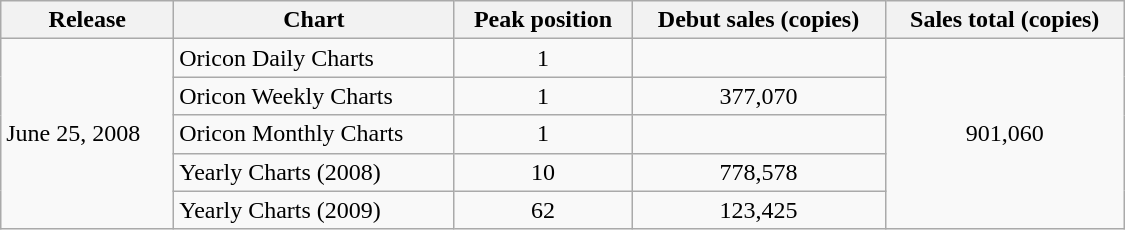<table class="wikitable" width="750px">
<tr>
<th>Release</th>
<th>Chart</th>
<th>Peak position</th>
<th>Debut sales (copies)</th>
<th>Sales total (copies)</th>
</tr>
<tr>
<td rowspan="5">June 25, 2008</td>
<td>Oricon Daily Charts</td>
<td align="center">1</td>
<td align="center"></td>
<td rowspan="5" align="center">901,060</td>
</tr>
<tr>
<td>Oricon Weekly Charts</td>
<td align="center">1</td>
<td align="center">377,070</td>
</tr>
<tr>
<td>Oricon Monthly Charts</td>
<td align="center">1</td>
<td align="center"></td>
</tr>
<tr>
<td>Yearly Charts (2008)</td>
<td align="center">10</td>
<td align="center">778,578</td>
</tr>
<tr>
<td>Yearly Charts (2009)</td>
<td align="center">62</td>
<td align="center">123,425</td>
</tr>
</table>
